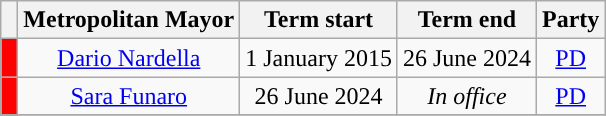<table class="wikitable" style="text-align:center;">
<tr>
<th class=unsortable> </th>
<th>Metropolitan Mayor</th>
<th>Term start</th>
<th>Term end</th>
<th>Party</th>
</tr>
<tr>
<th style="background:#FF0000;"></th>
<td><a href='#'>Dario Nardella</a></td>
<td>1 January 2015</td>
<td>26 June 2024</td>
<td><a href='#'>PD</a></td>
</tr>
<tr>
<th style="background:#FF0000;"></th>
<td><a href='#'>Sara Funaro</a></td>
<td>26 June 2024</td>
<td><em>In office</em></td>
<td><a href='#'>PD</a></td>
</tr>
<tr>
</tr>
</table>
